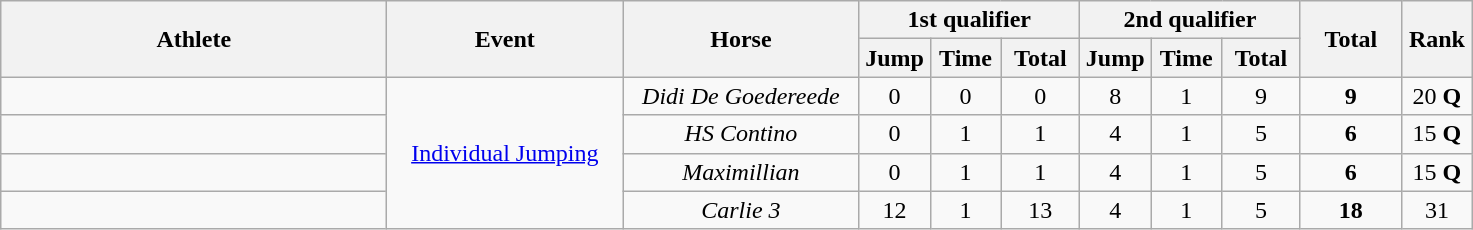<table class="wikitable" style="text-align:center">
<tr>
<th rowspan=2 width=250>Athlete</th>
<th rowspan=2 width=150>Event</th>
<th rowspan=2 width=150>Horse</th>
<th colspan=3>1st qualifier</th>
<th colspan=3>2nd qualifier</th>
<th rowspan=2 width=60>Total</th>
<th rowspan=2 width=40>Rank</th>
</tr>
<tr>
<th width=40>Jump</th>
<th width=40>Time</th>
<th width=45>Total</th>
<th width=40>Jump</th>
<th width=40>Time</th>
<th width=45>Total</th>
</tr>
<tr>
<td align=left></td>
<td rowspan=4><a href='#'>Individual Jumping</a></td>
<td><em>Didi De Goedereede</em></td>
<td>0</td>
<td>0</td>
<td>0</td>
<td>8</td>
<td>1</td>
<td>9</td>
<td><strong>9</strong></td>
<td>20 <strong>Q</strong></td>
</tr>
<tr>
<td align=left></td>
<td><em>HS Contino</em></td>
<td>0</td>
<td>1</td>
<td>1</td>
<td>4</td>
<td>1</td>
<td>5</td>
<td><strong>6</strong></td>
<td>15 <strong>Q</strong></td>
</tr>
<tr>
<td align=left></td>
<td><em>Maximillian</em></td>
<td>0</td>
<td>1</td>
<td>1</td>
<td>4</td>
<td>1</td>
<td>5</td>
<td><strong>6</strong></td>
<td>15 <strong>Q</strong></td>
</tr>
<tr>
<td align=left></td>
<td><em>Carlie 3</em></td>
<td>12</td>
<td>1</td>
<td>13</td>
<td>4</td>
<td>1</td>
<td>5</td>
<td><strong>18</strong></td>
<td>31</td>
</tr>
</table>
